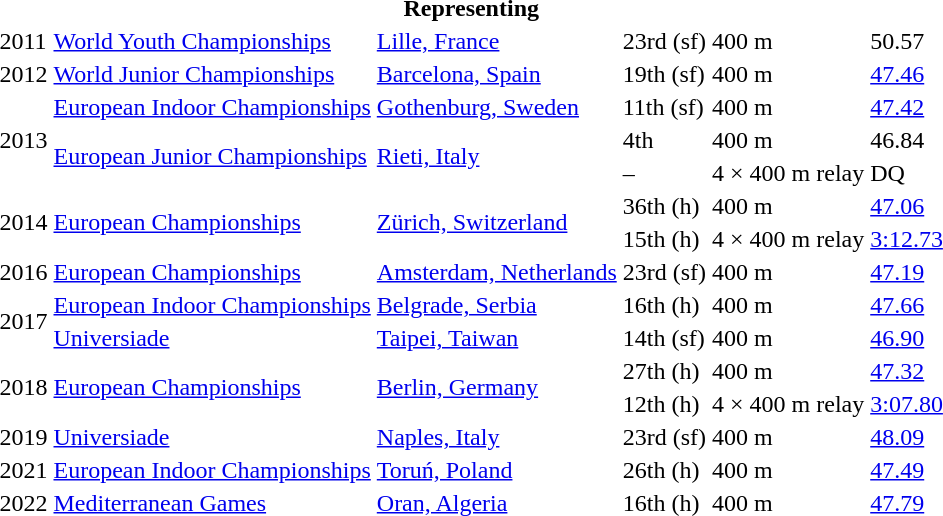<table>
<tr>
<th colspan="6">Representing </th>
</tr>
<tr>
<td>2011</td>
<td><a href='#'>World Youth Championships</a></td>
<td><a href='#'>Lille, France</a></td>
<td>23rd (sf)</td>
<td>400 m</td>
<td>50.57</td>
</tr>
<tr>
<td>2012</td>
<td><a href='#'>World Junior Championships</a></td>
<td><a href='#'>Barcelona, Spain</a></td>
<td>19th (sf)</td>
<td>400 m</td>
<td><a href='#'>47.46</a></td>
</tr>
<tr>
<td rowspan=3>2013</td>
<td><a href='#'>European Indoor Championships</a></td>
<td><a href='#'>Gothenburg, Sweden</a></td>
<td>11th (sf)</td>
<td>400 m</td>
<td><a href='#'>47.42</a></td>
</tr>
<tr>
<td rowspan=2><a href='#'>European Junior Championships</a></td>
<td rowspan=2><a href='#'>Rieti, Italy</a></td>
<td>4th</td>
<td>400 m</td>
<td>46.84</td>
</tr>
<tr>
<td>–</td>
<td>4 × 400 m relay</td>
<td>DQ</td>
</tr>
<tr>
<td rowspan=2>2014</td>
<td rowspan=2><a href='#'>European Championships</a></td>
<td rowspan=2><a href='#'>Zürich, Switzerland</a></td>
<td>36th (h)</td>
<td>400 m</td>
<td><a href='#'>47.06</a></td>
</tr>
<tr>
<td>15th (h)</td>
<td>4 × 400 m relay</td>
<td><a href='#'>3:12.73</a></td>
</tr>
<tr>
<td>2016</td>
<td><a href='#'>European Championships</a></td>
<td><a href='#'>Amsterdam, Netherlands</a></td>
<td>23rd (sf)</td>
<td>400 m</td>
<td><a href='#'>47.19</a></td>
</tr>
<tr>
<td rowspan=2>2017</td>
<td><a href='#'>European Indoor Championships</a></td>
<td><a href='#'>Belgrade, Serbia</a></td>
<td>16th (h)</td>
<td>400 m</td>
<td><a href='#'>47.66</a></td>
</tr>
<tr>
<td><a href='#'>Universiade</a></td>
<td><a href='#'>Taipei, Taiwan</a></td>
<td>14th (sf)</td>
<td>400 m</td>
<td><a href='#'>46.90</a></td>
</tr>
<tr>
<td rowspan=2>2018</td>
<td rowspan=2><a href='#'>European Championships</a></td>
<td rowspan=2><a href='#'>Berlin, Germany</a></td>
<td>27th (h)</td>
<td>400 m</td>
<td><a href='#'>47.32</a></td>
</tr>
<tr>
<td>12th (h)</td>
<td>4 × 400 m relay</td>
<td><a href='#'>3:07.80</a></td>
</tr>
<tr>
<td>2019</td>
<td><a href='#'>Universiade</a></td>
<td><a href='#'>Naples, Italy</a></td>
<td>23rd (sf)</td>
<td>400 m</td>
<td><a href='#'>48.09</a></td>
</tr>
<tr>
<td>2021</td>
<td><a href='#'>European Indoor Championships</a></td>
<td><a href='#'>Toruń, Poland</a></td>
<td>26th (h)</td>
<td>400 m</td>
<td><a href='#'>47.49</a></td>
</tr>
<tr>
<td>2022</td>
<td><a href='#'>Mediterranean Games</a></td>
<td><a href='#'>Oran, Algeria</a></td>
<td>16th (h)</td>
<td>400 m</td>
<td><a href='#'>47.79</a></td>
</tr>
</table>
